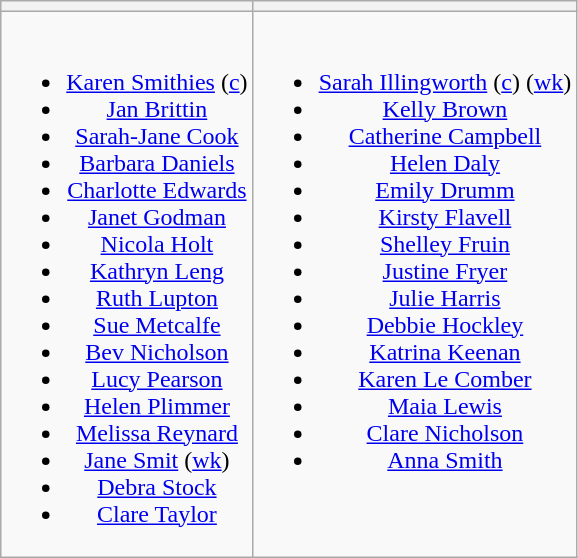<table class="wikitable" style="text-align:center">
<tr>
<th></th>
<th></th>
</tr>
<tr style="vertical-align:top">
<td><br><ul><li><a href='#'>Karen Smithies</a> (<a href='#'>c</a>)</li><li><a href='#'>Jan Brittin</a></li><li><a href='#'>Sarah-Jane Cook</a></li><li><a href='#'>Barbara Daniels</a></li><li><a href='#'>Charlotte Edwards</a></li><li><a href='#'>Janet Godman</a></li><li><a href='#'>Nicola Holt</a></li><li><a href='#'>Kathryn Leng</a></li><li><a href='#'>Ruth Lupton</a></li><li><a href='#'>Sue Metcalfe</a></li><li><a href='#'>Bev Nicholson</a></li><li><a href='#'>Lucy Pearson</a></li><li><a href='#'>Helen Plimmer</a></li><li><a href='#'>Melissa Reynard</a></li><li><a href='#'>Jane Smit</a> (<a href='#'>wk</a>)</li><li><a href='#'>Debra Stock</a></li><li><a href='#'>Clare Taylor</a></li></ul></td>
<td><br><ul><li><a href='#'>Sarah Illingworth</a> (<a href='#'>c</a>) (<a href='#'>wk</a>)</li><li><a href='#'>Kelly Brown</a></li><li><a href='#'>Catherine Campbell</a></li><li><a href='#'>Helen Daly</a></li><li><a href='#'>Emily Drumm</a></li><li><a href='#'>Kirsty Flavell</a></li><li><a href='#'>Shelley Fruin</a></li><li><a href='#'>Justine Fryer</a></li><li><a href='#'>Julie Harris</a></li><li><a href='#'>Debbie Hockley</a></li><li><a href='#'>Katrina Keenan</a></li><li><a href='#'>Karen Le Comber</a></li><li><a href='#'>Maia Lewis</a></li><li><a href='#'>Clare Nicholson</a></li><li><a href='#'>Anna Smith</a></li></ul></td>
</tr>
</table>
